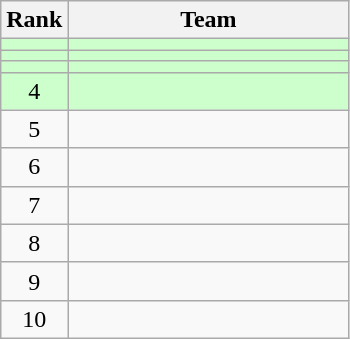<table class=wikitable style="text-align:center;">
<tr>
<th>Rank</th>
<th width=180>Team</th>
</tr>
<tr bgcolor=#ccffcc>
<td></td>
<td align=left></td>
</tr>
<tr bgcolor=#ccffcc>
<td></td>
<td align=left></td>
</tr>
<tr bgcolor=#ccffcc>
<td></td>
<td align=left></td>
</tr>
<tr bgcolor=#ccffcc>
<td>4</td>
<td align=left></td>
</tr>
<tr>
<td>5</td>
<td align=left></td>
</tr>
<tr>
<td>6</td>
<td align=left></td>
</tr>
<tr>
<td>7</td>
<td align=left></td>
</tr>
<tr>
<td>8</td>
<td align=left></td>
</tr>
<tr>
<td>9</td>
<td align=left></td>
</tr>
<tr>
<td>10</td>
<td align=left></td>
</tr>
</table>
